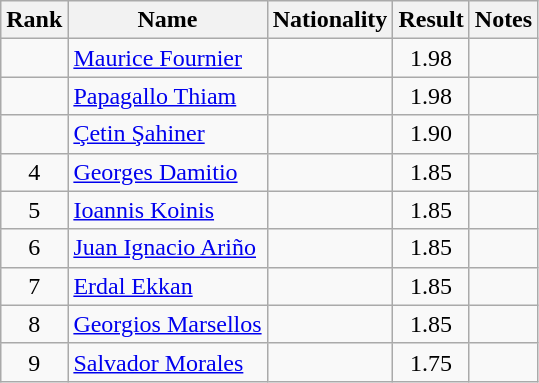<table class="wikitable sortable" style="text-align:center">
<tr>
<th>Rank</th>
<th>Name</th>
<th>Nationality</th>
<th>Result</th>
<th>Notes</th>
</tr>
<tr>
<td></td>
<td align=left><a href='#'>Maurice Fournier</a></td>
<td align=left></td>
<td>1.98</td>
<td></td>
</tr>
<tr>
<td></td>
<td align=left><a href='#'>Papagallo Thiam</a></td>
<td align=left></td>
<td>1.98</td>
<td></td>
</tr>
<tr>
<td></td>
<td align=left><a href='#'>Çetin Şahiner</a></td>
<td align=left></td>
<td>1.90</td>
<td></td>
</tr>
<tr>
<td>4</td>
<td align=left><a href='#'>Georges Damitio</a></td>
<td align=left></td>
<td>1.85</td>
<td></td>
</tr>
<tr>
<td>5</td>
<td align=left><a href='#'>Ioannis Koinis</a></td>
<td align=left></td>
<td>1.85</td>
<td></td>
</tr>
<tr>
<td>6</td>
<td align=left><a href='#'>Juan Ignacio Ariño</a></td>
<td align=left></td>
<td>1.85</td>
<td></td>
</tr>
<tr>
<td>7</td>
<td align=left><a href='#'>Erdal Ekkan</a></td>
<td align=left></td>
<td>1.85</td>
<td></td>
</tr>
<tr>
<td>8</td>
<td align=left><a href='#'>Georgios Marsellos</a></td>
<td align=left></td>
<td>1.85</td>
<td></td>
</tr>
<tr>
<td>9</td>
<td align=left><a href='#'>Salvador Morales</a></td>
<td align=left></td>
<td>1.75</td>
<td></td>
</tr>
</table>
